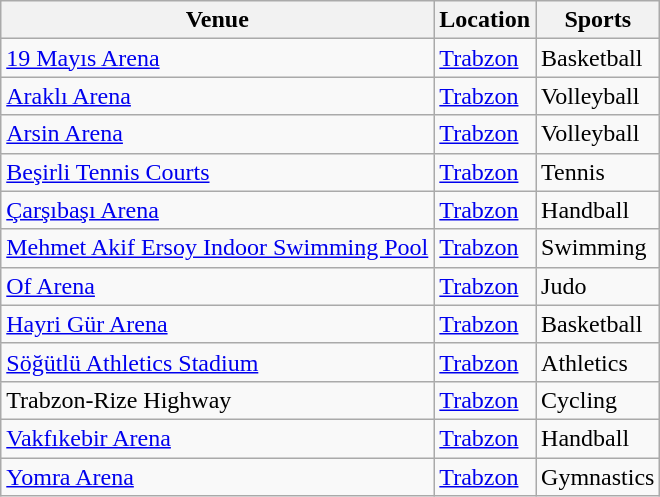<table class="wikitable">
<tr>
<th>Venue</th>
<th>Location</th>
<th>Sports</th>
</tr>
<tr>
<td><a href='#'>19 Mayıs Arena</a></td>
<td><a href='#'>Trabzon</a></td>
<td>Basketball</td>
</tr>
<tr>
<td><a href='#'>Araklı Arena</a></td>
<td><a href='#'>Trabzon</a></td>
<td>Volleyball</td>
</tr>
<tr>
<td><a href='#'>Arsin Arena</a></td>
<td><a href='#'>Trabzon</a></td>
<td>Volleyball</td>
</tr>
<tr>
<td><a href='#'>Beşirli Tennis Courts</a></td>
<td><a href='#'>Trabzon</a></td>
<td>Tennis</td>
</tr>
<tr>
<td><a href='#'>Çarşıbaşı Arena</a></td>
<td><a href='#'>Trabzon</a></td>
<td>Handball</td>
</tr>
<tr>
<td><a href='#'>Mehmet Akif Ersoy Indoor Swimming Pool</a></td>
<td><a href='#'>Trabzon</a></td>
<td>Swimming</td>
</tr>
<tr>
<td><a href='#'>Of Arena</a></td>
<td><a href='#'>Trabzon</a></td>
<td>Judo</td>
</tr>
<tr>
<td><a href='#'>Hayri Gür Arena</a></td>
<td><a href='#'>Trabzon</a></td>
<td>Basketball</td>
</tr>
<tr>
<td><a href='#'>Söğütlü Athletics Stadium</a></td>
<td><a href='#'>Trabzon</a></td>
<td>Athletics</td>
</tr>
<tr>
<td>Trabzon-Rize Highway</td>
<td><a href='#'>Trabzon</a></td>
<td>Cycling</td>
</tr>
<tr>
<td><a href='#'>Vakfıkebir Arena</a></td>
<td><a href='#'>Trabzon</a></td>
<td>Handball</td>
</tr>
<tr>
<td><a href='#'>Yomra Arena</a></td>
<td><a href='#'>Trabzon</a></td>
<td>Gymnastics</td>
</tr>
</table>
